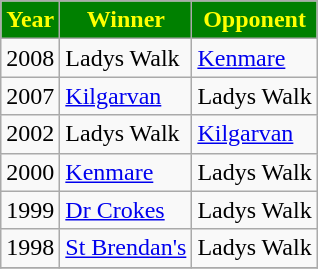<table class="wikitable">
<tr>
<th style="background:green;color:yellow">Year</th>
<th style="background:green;color:yellow">Winner</th>
<th style="background:green;color:yellow">Opponent</th>
</tr>
<tr>
<td>2008</td>
<td>Ladys Walk</td>
<td><a href='#'>Kenmare</a></td>
</tr>
<tr>
<td>2007</td>
<td><a href='#'>Kilgarvan</a></td>
<td>Ladys Walk</td>
</tr>
<tr>
<td>2002</td>
<td>Ladys Walk</td>
<td><a href='#'>Kilgarvan</a></td>
</tr>
<tr>
<td>2000</td>
<td><a href='#'>Kenmare</a></td>
<td>Ladys Walk</td>
</tr>
<tr>
<td>1999</td>
<td><a href='#'>Dr Crokes</a></td>
<td>Ladys Walk</td>
</tr>
<tr>
<td>1998</td>
<td><a href='#'>St Brendan's</a></td>
<td>Ladys Walk</td>
</tr>
<tr>
</tr>
</table>
